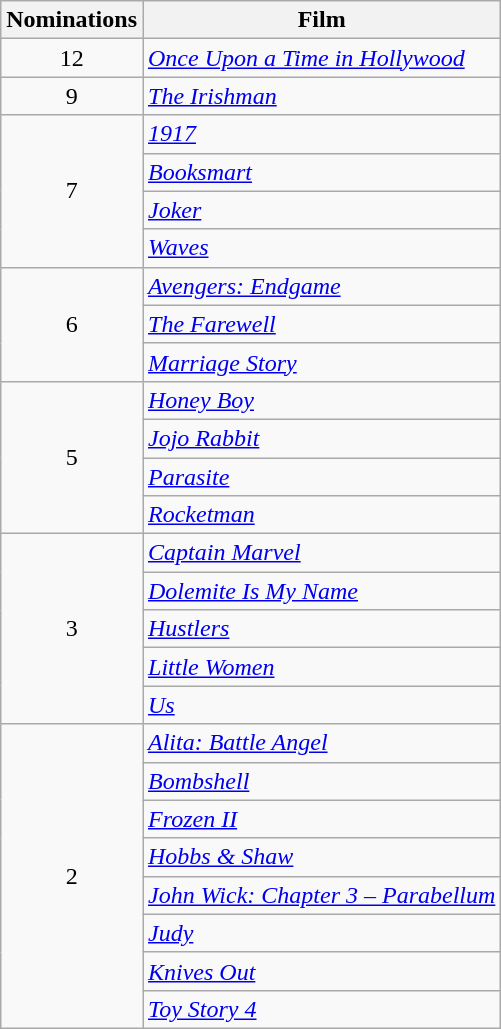<table class="wikitable">
<tr>
<th scope="col" style="width:55px;">Nominations</th>
<th scope="col" style="text-align:center;">Film</th>
</tr>
<tr>
<td rowspan="1" style="text-align:center">12</td>
<td><em><a href='#'>Once Upon a Time in Hollywood</a></em></td>
</tr>
<tr>
<td rowspan="1" style="text-align:center">9</td>
<td><em><a href='#'>The Irishman</a></em></td>
</tr>
<tr>
<td rowspan="4" style="text-align:center">7</td>
<td><em><a href='#'>1917</a></em></td>
</tr>
<tr>
<td><em><a href='#'>Booksmart</a></em></td>
</tr>
<tr>
<td><em><a href='#'>Joker</a></em></td>
</tr>
<tr>
<td><em><a href='#'>Waves</a></em></td>
</tr>
<tr>
<td rowspan="3" style="text-align:center">6</td>
<td><em><a href='#'>Avengers: Endgame</a></em></td>
</tr>
<tr>
<td><em><a href='#'>The Farewell</a></em></td>
</tr>
<tr>
<td><em><a href='#'>Marriage Story</a></em></td>
</tr>
<tr>
<td rowspan="4" style="text-align:center">5</td>
<td><em><a href='#'>Honey Boy</a></em></td>
</tr>
<tr>
<td><em><a href='#'>Jojo Rabbit</a></em></td>
</tr>
<tr>
<td><em><a href='#'>Parasite</a></em></td>
</tr>
<tr>
<td><em><a href='#'>Rocketman</a></em></td>
</tr>
<tr>
<td rowspan="5" style="text-align:center">3</td>
<td><em><a href='#'>Captain Marvel</a></em></td>
</tr>
<tr>
<td><em><a href='#'>Dolemite Is My Name</a></em></td>
</tr>
<tr>
<td><em><a href='#'>Hustlers</a></em></td>
</tr>
<tr>
<td><em><a href='#'>Little Women</a></em></td>
</tr>
<tr>
<td><em><a href='#'>Us</a></em></td>
</tr>
<tr>
<td rowspan="8" style="text-align:center">2</td>
<td><em><a href='#'>Alita: Battle Angel</a></em></td>
</tr>
<tr>
<td><em><a href='#'>Bombshell</a></em></td>
</tr>
<tr>
<td><em><a href='#'>Frozen II</a></em></td>
</tr>
<tr>
<td><em><a href='#'>Hobbs & Shaw</a></em></td>
</tr>
<tr>
<td><em><a href='#'>John Wick: Chapter 3 – Parabellum</a></em></td>
</tr>
<tr>
<td><em><a href='#'>Judy</a></em></td>
</tr>
<tr>
<td><em><a href='#'>Knives Out</a></em></td>
</tr>
<tr>
<td><em><a href='#'>Toy Story 4</a></em></td>
</tr>
</table>
